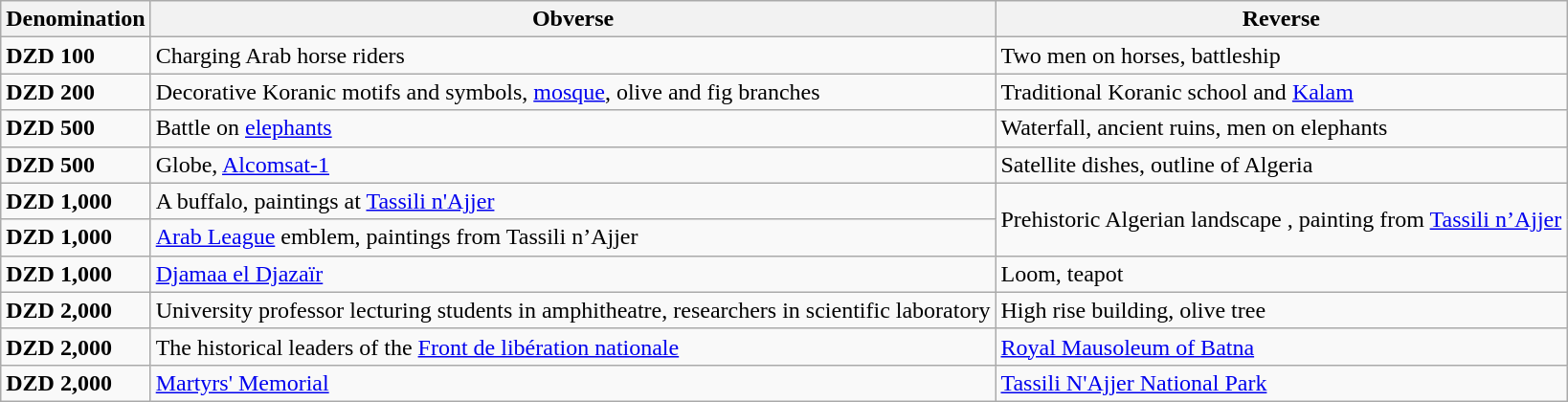<table class="wikitable">
<tr>
<th>Denomination</th>
<th>Obverse</th>
<th>Reverse</th>
</tr>
<tr>
<td><strong>DZD 100</strong></td>
<td>Charging Arab horse riders</td>
<td>Two men on horses, battleship</td>
</tr>
<tr>
<td><strong>DZD 200</strong></td>
<td>Decorative Koranic motifs and symbols, <a href='#'>mosque</a>, olive and fig branches</td>
<td>Traditional Koranic school and <a href='#'>Kalam</a></td>
</tr>
<tr>
<td><strong>DZD 500</strong></td>
<td>Battle on <a href='#'>elephants</a></td>
<td>Waterfall, ancient ruins, men on elephants</td>
</tr>
<tr>
<td><strong>DZD 500</strong></td>
<td>Globe, <a href='#'>Alcomsat-1</a></td>
<td>Satellite dishes, outline of Algeria</td>
</tr>
<tr>
<td><strong>DZD 1,000</strong></td>
<td>A buffalo, paintings at <a href='#'>Tassili n'Ajjer</a></td>
<td rowspan="2">Prehistoric Algerian landscape , painting from <a href='#'>Tassili n’Ajjer</a></td>
</tr>
<tr>
<td><strong>DZD 1,000</strong></td>
<td><a href='#'>Arab League</a> emblem, paintings from Tassili n’Ajjer</td>
</tr>
<tr>
<td><strong>DZD 1,000</strong></td>
<td><a href='#'>Djamaa el Djazaïr</a></td>
<td>Loom, teapot</td>
</tr>
<tr>
<td><strong>DZD 2,000</strong></td>
<td>University professor lecturing students in amphitheatre, researchers in scientific laboratory</td>
<td>High rise building, olive tree</td>
</tr>
<tr>
<td><strong>DZD 2,000</strong></td>
<td>The historical leaders of the <a href='#'>Front de libération nationale</a></td>
<td><a href='#'>Royal Mausoleum of Batna</a></td>
</tr>
<tr>
<td><strong>DZD 2,000</strong></td>
<td><a href='#'>Martyrs' Memorial</a></td>
<td><a href='#'>Tassili N'Ajjer National Park</a></td>
</tr>
</table>
